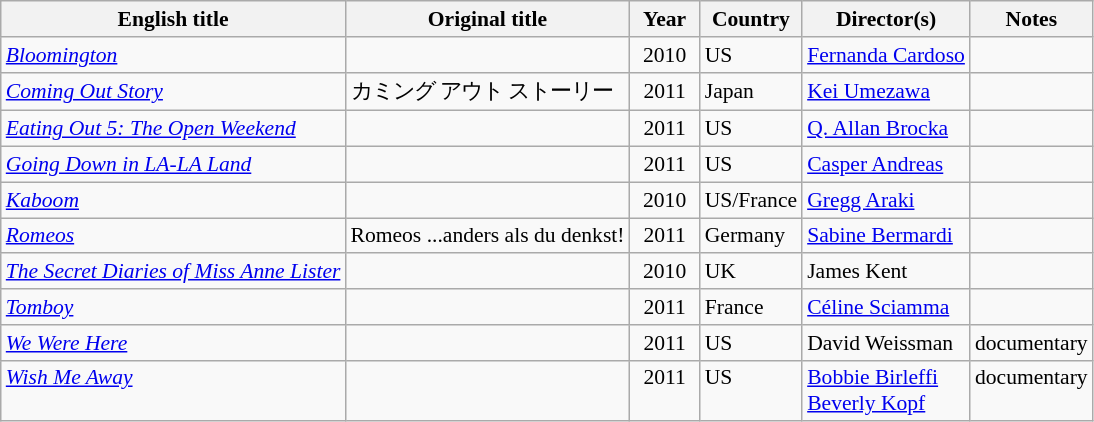<table class="wikitable" style="font-size: 90%;">
<tr>
<th>English title</th>
<th>Original title</th>
<th style="width:40px;">Year</th>
<th>Country</th>
<th>Director(s)</th>
<th>Notes</th>
</tr>
<tr>
<td><em><a href='#'>Bloomington</a></em></td>
<td></td>
<td style="text-align:center;">2010</td>
<td>US</td>
<td><a href='#'>Fernanda Cardoso</a></td>
<td></td>
</tr>
<tr>
<td><em><a href='#'>Coming Out Story</a></em></td>
<td>カミング アウト ストーリー</td>
<td style="text-align:center;">2011</td>
<td>Japan</td>
<td><a href='#'>Kei Umezawa</a></td>
<td></td>
</tr>
<tr>
<td><em><a href='#'>Eating Out 5: The Open Weekend</a></em></td>
<td></td>
<td style="text-align:center;">2011</td>
<td>US</td>
<td><a href='#'>Q. Allan Brocka</a></td>
<td></td>
</tr>
<tr>
<td><em><a href='#'>Going Down in LA-LA Land</a></em></td>
<td></td>
<td style="text-align:center;">2011</td>
<td>US</td>
<td><a href='#'>Casper Andreas</a></td>
<td></td>
</tr>
<tr>
<td><em><a href='#'>Kaboom</a></em></td>
<td></td>
<td style="text-align:center;">2010</td>
<td>US/France</td>
<td><a href='#'>Gregg Araki</a></td>
<td></td>
</tr>
<tr>
<td><em><a href='#'>Romeos</a></em></td>
<td>Romeos ...anders als du denkst!</td>
<td style="text-align:center;">2011</td>
<td>Germany</td>
<td><a href='#'>Sabine Bermardi</a></td>
<td></td>
</tr>
<tr>
<td><em><a href='#'>The Secret Diaries of Miss Anne Lister</a></em></td>
<td></td>
<td style="text-align:center;">2010</td>
<td>UK</td>
<td>James Kent</td>
<td></td>
</tr>
<tr>
<td><em><a href='#'>Tomboy</a></em></td>
<td></td>
<td style="text-align:center;">2011</td>
<td>France</td>
<td><a href='#'>Céline Sciamma</a></td>
<td></td>
</tr>
<tr>
<td><em><a href='#'>We Were Here</a></em></td>
<td></td>
<td style="text-align:center;">2011</td>
<td>US</td>
<td>David Weissman</td>
<td>documentary</td>
</tr>
<tr valign="top">
<td><em><a href='#'>Wish Me Away</a></em></td>
<td></td>
<td style="text-align:center;">2011</td>
<td>US</td>
<td><a href='#'>Bobbie Birleffi</a>  <br> <a href='#'>Beverly Kopf</a></td>
<td>documentary</td>
</tr>
</table>
